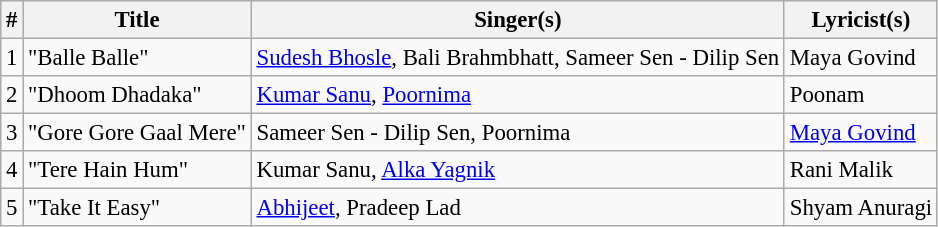<table class="wikitable" style="font-size:95%;">
<tr>
<th>#</th>
<th>Title</th>
<th>Singer(s)</th>
<th>Lyricist(s)</th>
</tr>
<tr>
<td>1</td>
<td>"Balle Balle"</td>
<td><a href='#'>Sudesh Bhosle</a>, Bali Brahmbhatt, Sameer Sen - Dilip Sen</td>
<td>Maya Govind</td>
</tr>
<tr>
<td>2</td>
<td>"Dhoom Dhadaka"</td>
<td><a href='#'>Kumar Sanu</a>, <a href='#'>Poornima</a></td>
<td>Poonam</td>
</tr>
<tr>
<td>3</td>
<td>"Gore Gore Gaal Mere"</td>
<td>Sameer Sen - Dilip Sen, Poornima</td>
<td><a href='#'>Maya Govind</a></td>
</tr>
<tr>
<td>4</td>
<td>"Tere Hain Hum"</td>
<td>Kumar Sanu, <a href='#'>Alka Yagnik</a></td>
<td>Rani Malik</td>
</tr>
<tr>
<td>5</td>
<td>"Take It Easy"</td>
<td><a href='#'>Abhijeet</a>, Pradeep Lad</td>
<td>Shyam Anuragi</td>
</tr>
</table>
